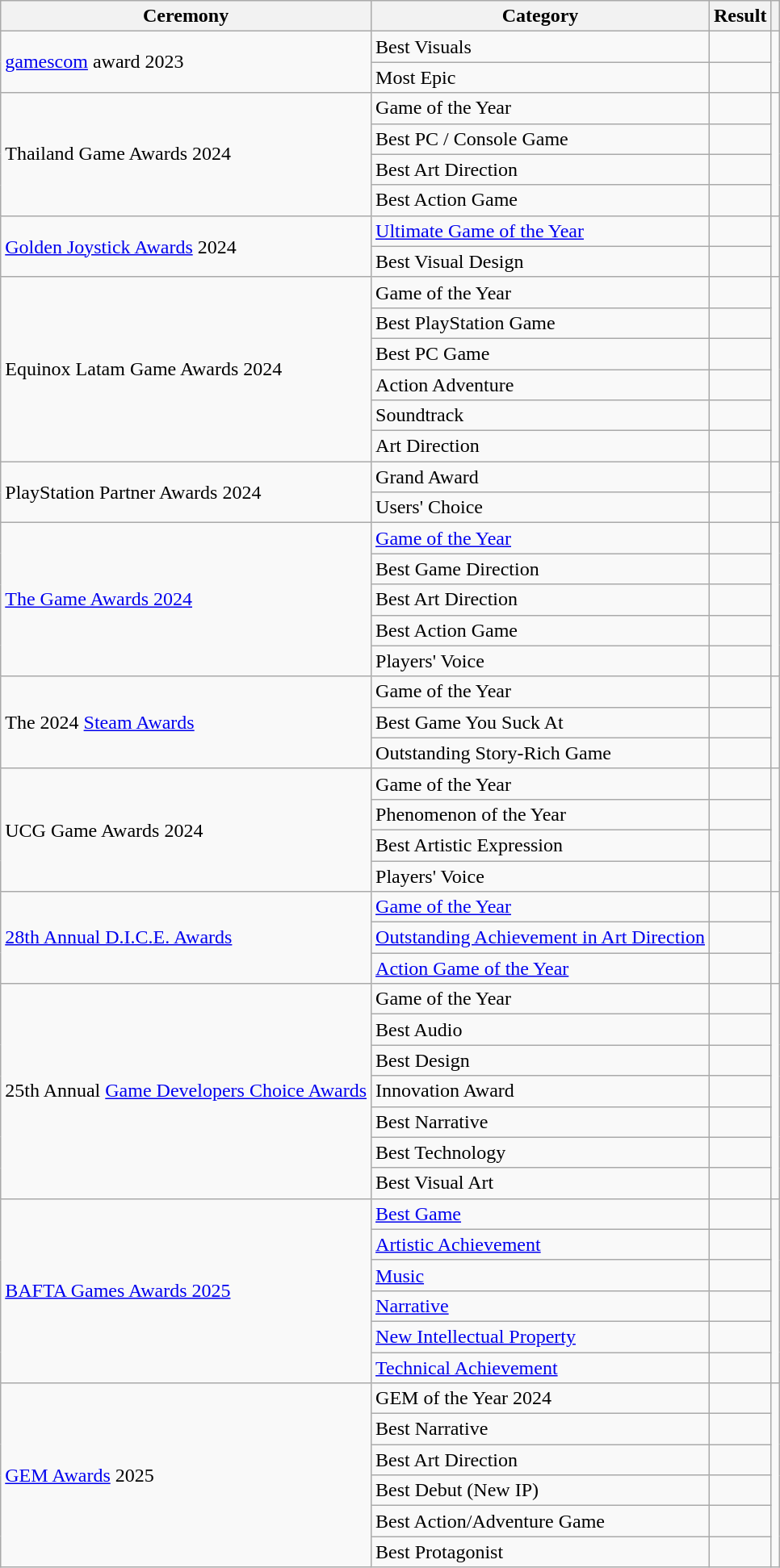<table class="wikitable plainrowheaders sortable" width="auto">
<tr>
<th scope="col">Ceremony</th>
<th scope="col">Category</th>
<th>Result</th>
<th class="unsortable" scope="col"></th>
</tr>
<tr>
<td rowspan="2"><a href='#'>gamescom</a> award 2023</td>
<td>Best Visuals</td>
<td></td>
<td rowspan="2"></td>
</tr>
<tr>
<td>Most Epic</td>
<td></td>
</tr>
<tr>
<td rowspan="4">Thailand Game Awards 2024</td>
<td>Game of the Year</td>
<td></td>
<td rowspan="4"></td>
</tr>
<tr>
<td>Best PC / Console Game</td>
<td></td>
</tr>
<tr>
<td>Best Art Direction</td>
<td></td>
</tr>
<tr>
<td>Best Action Game</td>
<td></td>
</tr>
<tr>
<td rowspan="2"><a href='#'>Golden Joystick Awards</a> 2024</td>
<td><a href='#'>Ultimate Game of the Year</a></td>
<td></td>
<td rowspan="2"></td>
</tr>
<tr>
<td>Best Visual Design</td>
<td></td>
</tr>
<tr>
<td rowspan="6">Equinox Latam Game Awards 2024</td>
<td>Game of the Year</td>
<td></td>
<td rowspan="6"></td>
</tr>
<tr>
<td>Best PlayStation Game</td>
<td></td>
</tr>
<tr>
<td>Best PC Game</td>
<td></td>
</tr>
<tr>
<td>Action Adventure</td>
<td></td>
</tr>
<tr>
<td>Soundtrack</td>
<td></td>
</tr>
<tr>
<td>Art Direction</td>
<td></td>
</tr>
<tr>
<td rowspan="2">PlayStation Partner Awards 2024</td>
<td>Grand Award</td>
<td></td>
<td rowspan="2"></td>
</tr>
<tr>
<td>Users' Choice</td>
<td></td>
</tr>
<tr>
<td rowspan="5"><a href='#'>The Game Awards 2024</a></td>
<td><a href='#'>Game of the Year</a></td>
<td></td>
<td rowspan="5"></td>
</tr>
<tr>
<td>Best Game Direction</td>
<td></td>
</tr>
<tr>
<td>Best Art Direction</td>
<td></td>
</tr>
<tr>
<td>Best Action Game</td>
<td></td>
</tr>
<tr>
<td>Players' Voice</td>
<td></td>
</tr>
<tr>
<td rowspan="3">The 2024 <a href='#'>Steam Awards</a></td>
<td>Game of the Year</td>
<td></td>
<td rowspan="3"></td>
</tr>
<tr>
<td>Best Game You Suck At</td>
<td></td>
</tr>
<tr>
<td>Outstanding Story-Rich Game</td>
<td></td>
</tr>
<tr>
<td rowspan="4">UCG Game Awards 2024</td>
<td>Game of the Year</td>
<td></td>
<td rowspan="4"></td>
</tr>
<tr>
<td>Phenomenon of the Year</td>
<td></td>
</tr>
<tr>
<td>Best Artistic Expression</td>
<td></td>
</tr>
<tr>
<td>Players' Voice</td>
<td></td>
</tr>
<tr>
<td rowspan="3"><a href='#'>28th Annual D.I.C.E. Awards</a></td>
<td><a href='#'>Game of the Year</a></td>
<td></td>
<td rowspan="3"></td>
</tr>
<tr>
<td><a href='#'>Outstanding Achievement in Art Direction</a></td>
<td></td>
</tr>
<tr>
<td><a href='#'>Action Game of the Year</a></td>
<td></td>
</tr>
<tr>
<td rowspan="7">25th Annual <a href='#'>Game Developers Choice Awards</a></td>
<td>Game of the Year</td>
<td></td>
<td rowspan="7"></td>
</tr>
<tr>
<td>Best Audio</td>
<td></td>
</tr>
<tr>
<td>Best Design</td>
<td></td>
</tr>
<tr>
<td>Innovation Award</td>
<td></td>
</tr>
<tr>
<td>Best Narrative</td>
<td></td>
</tr>
<tr>
<td>Best Technology</td>
<td></td>
</tr>
<tr>
<td>Best Visual Art</td>
<td></td>
</tr>
<tr>
<td rowspan="6"><a href='#'>BAFTA Games Awards 2025</a></td>
<td><a href='#'>Best Game</a></td>
<td></td>
<td rowspan="6"></td>
</tr>
<tr>
<td><a href='#'>Artistic Achievement</a></td>
<td></td>
</tr>
<tr>
<td><a href='#'>Music</a></td>
<td></td>
</tr>
<tr>
<td><a href='#'>Narrative</a></td>
<td></td>
</tr>
<tr>
<td><a href='#'>New Intellectual Property</a></td>
<td></td>
</tr>
<tr>
<td><a href='#'>Technical Achievement</a></td>
<td></td>
</tr>
<tr>
<td rowspan="6"><a href='#'>GEM Awards</a> 2025</td>
<td>GEM of the Year 2024</td>
<td></td>
<td align="center" rowspan="6"></td>
</tr>
<tr>
<td>Best Narrative</td>
<td></td>
</tr>
<tr>
<td>Best Art Direction</td>
<td></td>
</tr>
<tr>
<td>Best Debut (New IP)</td>
<td></td>
</tr>
<tr>
<td>Best Action/Adventure Game</td>
<td></td>
</tr>
<tr>
<td>Best Protagonist</td>
<td></td>
</tr>
</table>
